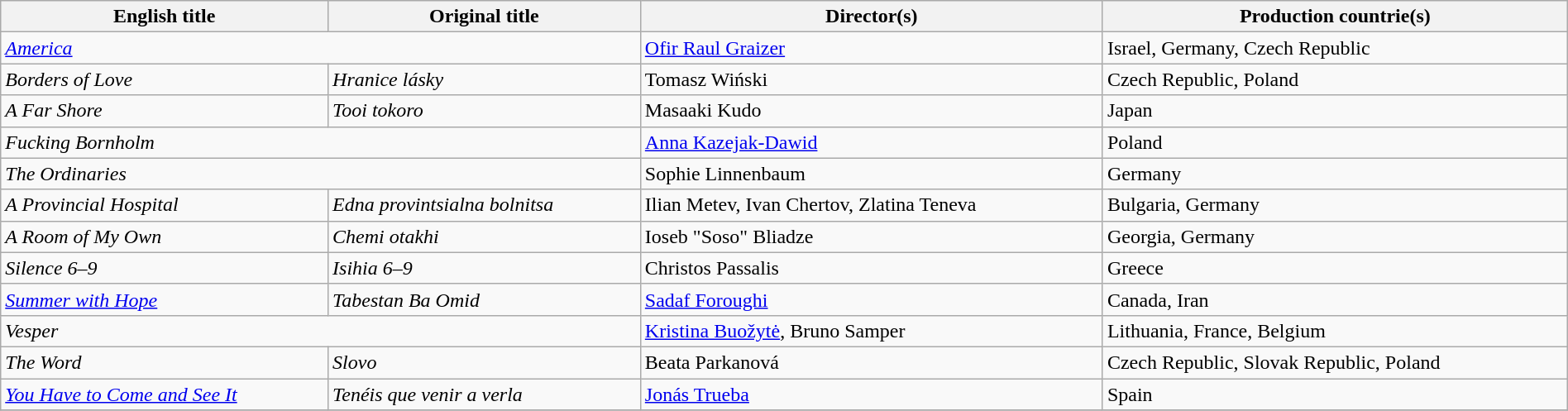<table class="sortable wikitable" style="width:100%; margin-bottom:4px" cellpadding="5">
<tr>
<th scope="col">English title</th>
<th scope="col">Original title</th>
<th scope="col">Director(s)</th>
<th scope="col">Production countrie(s)</th>
</tr>
<tr>
<td colspan="2"><em><a href='#'>America</a></em></td>
<td><a href='#'>Ofir Raul Graizer</a></td>
<td>Israel, Germany, Czech Republic</td>
</tr>
<tr>
<td><em>Borders of Love</em></td>
<td><em>Hranice lásky</em></td>
<td>Tomasz Wiński</td>
<td>Czech Republic, Poland</td>
</tr>
<tr>
<td><em>A Far Shore</em></td>
<td><em>Tooi tokoro</em></td>
<td>Masaaki Kudo</td>
<td>Japan</td>
</tr>
<tr>
<td colspan="2"><em>Fucking Bornholm</em></td>
<td><a href='#'>Anna Kazejak-Dawid</a></td>
<td>Poland</td>
</tr>
<tr>
<td colspan="2"><em>The Ordinaries</em></td>
<td>Sophie Linnenbaum</td>
<td>Germany</td>
</tr>
<tr>
<td><em>A Provincial Hospital</em></td>
<td><em>Edna provintsialna bolnitsa</em></td>
<td>Ilian Metev, Ivan Chertov, Zlatina Teneva</td>
<td>Bulgaria, Germany</td>
</tr>
<tr>
<td><em>A Room of My Own</em></td>
<td><em>Chemi otakhi</em></td>
<td>Ioseb "Soso" Bliadze</td>
<td>Georgia, Germany</td>
</tr>
<tr>
<td><em>Silence 6–9</em></td>
<td><em>Isihia 6–9</em></td>
<td>Christos Passalis</td>
<td>Greece</td>
</tr>
<tr>
<td><em><a href='#'>Summer with Hope</a></em></td>
<td><em>Tabestan Ba Omid</em></td>
<td><a href='#'>Sadaf Foroughi</a></td>
<td>Canada, Iran</td>
</tr>
<tr>
<td colspan="2"><em>Vesper</em></td>
<td><a href='#'>Kristina Buožytė</a>, Bruno Samper</td>
<td>Lithuania, France, Belgium</td>
</tr>
<tr>
<td><em>The Word</em></td>
<td><em>Slovo</em></td>
<td>Beata Parkanová</td>
<td>Czech Republic, Slovak Republic, Poland</td>
</tr>
<tr>
<td><em><a href='#'>You Have to Come and See It</a></em></td>
<td><em>Tenéis que venir a verla</em></td>
<td><a href='#'>Jonás Trueba</a></td>
<td>Spain</td>
</tr>
<tr>
</tr>
</table>
